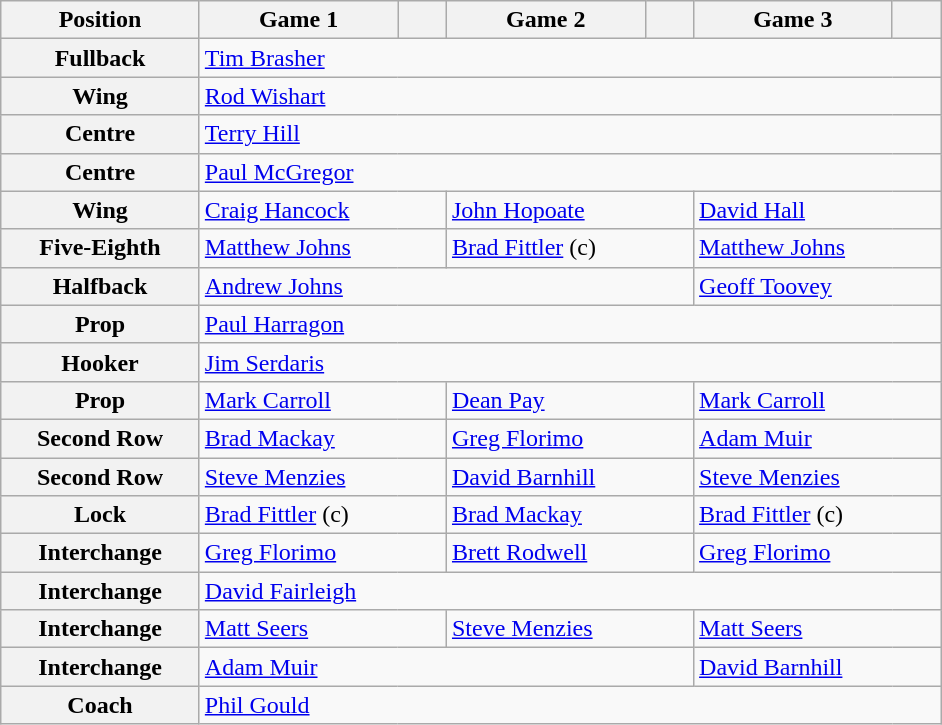<table class="wikitable">
<tr>
<th style="width:125px;">Position</th>
<th style="width:125px;">Game 1</th>
<th style="width:25px;"></th>
<th style="width:125px;">Game 2</th>
<th style="width:25px;"></th>
<th style="width:125px;">Game 3</th>
<th style="width:25px;"></th>
</tr>
<tr>
<th>Fullback</th>
<td colspan="6"> <a href='#'>Tim Brasher</a></td>
</tr>
<tr>
<th>Wing</th>
<td colspan="6"> <a href='#'>Rod Wishart</a></td>
</tr>
<tr>
<th>Centre</th>
<td colspan="6"> <a href='#'>Terry Hill</a></td>
</tr>
<tr>
<th>Centre</th>
<td colspan="6"> <a href='#'>Paul McGregor</a></td>
</tr>
<tr>
<th>Wing</th>
<td colspan="2"> <a href='#'>Craig Hancock</a></td>
<td colspan="2"> <a href='#'>John Hopoate</a></td>
<td colspan="2"> <a href='#'>David Hall</a></td>
</tr>
<tr>
<th>Five-Eighth</th>
<td colspan="2"> <a href='#'>Matthew Johns</a></td>
<td colspan="2"> <a href='#'>Brad Fittler</a> (c)</td>
<td colspan="2"> <a href='#'>Matthew Johns</a></td>
</tr>
<tr>
<th>Halfback</th>
<td colspan="4"> <a href='#'>Andrew Johns</a></td>
<td colspan="2"> <a href='#'>Geoff Toovey</a></td>
</tr>
<tr>
<th>Prop</th>
<td colspan="6"> <a href='#'>Paul Harragon</a></td>
</tr>
<tr>
<th>Hooker</th>
<td colspan="6"> <a href='#'>Jim Serdaris</a></td>
</tr>
<tr>
<th>Prop</th>
<td colspan="2"> <a href='#'>Mark Carroll</a></td>
<td colspan="2"> <a href='#'>Dean Pay</a></td>
<td colspan="2"> <a href='#'>Mark Carroll</a></td>
</tr>
<tr>
<th>Second Row</th>
<td colspan="2"> <a href='#'>Brad Mackay</a></td>
<td colspan="2"> <a href='#'>Greg Florimo</a></td>
<td colspan="2"> <a href='#'>Adam Muir</a></td>
</tr>
<tr>
<th>Second Row</th>
<td colspan="2"> <a href='#'>Steve Menzies</a></td>
<td colspan="2"> <a href='#'>David Barnhill</a></td>
<td colspan="2"> <a href='#'>Steve Menzies</a></td>
</tr>
<tr>
<th>Lock</th>
<td colspan="2"> <a href='#'>Brad Fittler</a> (c)</td>
<td colspan="2"> <a href='#'>Brad Mackay</a></td>
<td colspan="2"> <a href='#'>Brad Fittler</a> (c)</td>
</tr>
<tr>
<th>Interchange</th>
<td colspan="2"> <a href='#'>Greg Florimo</a></td>
<td colspan="2"> <a href='#'>Brett Rodwell</a></td>
<td colspan="2"> <a href='#'>Greg Florimo</a></td>
</tr>
<tr>
<th>Interchange</th>
<td colspan="6"> <a href='#'>David Fairleigh</a></td>
</tr>
<tr>
<th>Interchange</th>
<td colspan="2"> <a href='#'>Matt Seers</a></td>
<td colspan="2"> <a href='#'>Steve Menzies</a></td>
<td colspan="2"> <a href='#'>Matt Seers</a></td>
</tr>
<tr>
<th>Interchange</th>
<td colspan="4"> <a href='#'>Adam Muir</a></td>
<td colspan="2"> <a href='#'>David Barnhill</a></td>
</tr>
<tr>
<th>Coach</th>
<td colspan="6"> <a href='#'>Phil Gould</a></td>
</tr>
</table>
